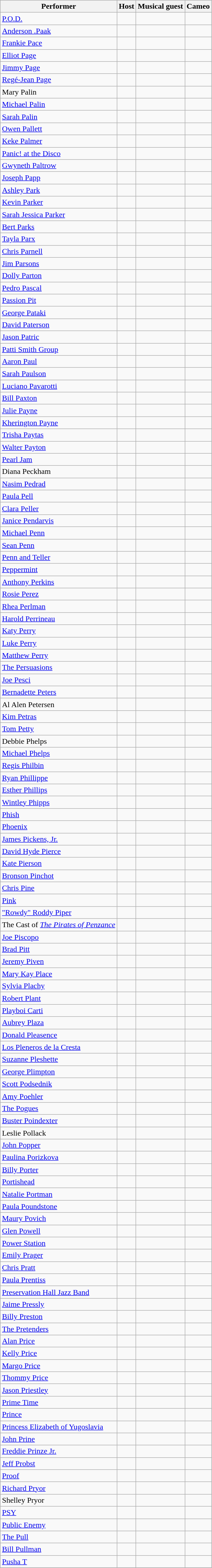<table class="wikitable sortable">
<tr>
<th>Performer</th>
<th>Host</th>
<th>Musical guest</th>
<th>Cameo</th>
</tr>
<tr>
<td><a href='#'>P.O.D.</a></td>
<td align="center"></td>
<td align="center"></td>
<td align="center"></td>
</tr>
<tr>
<td><a href='#'>Anderson .Paak</a></td>
<td align="center"></td>
<td align="center"></td>
<td align="center"></td>
</tr>
<tr>
<td><a href='#'>Frankie Pace</a></td>
<td align="center"></td>
<td align="center"></td>
<td align="center"></td>
</tr>
<tr>
<td><a href='#'>Elliot Page</a></td>
<td align="center"></td>
<td align="center"></td>
<td align="center"></td>
</tr>
<tr>
<td><a href='#'>Jimmy Page</a></td>
<td align="center"></td>
<td align="center"></td>
<td align="center"></td>
</tr>
<tr>
<td><a href='#'>Regé-Jean Page</a></td>
<td align="center"></td>
<td align="center"></td>
<td align="center"></td>
</tr>
<tr>
<td>Mary Palin</td>
<td align="center"></td>
<td align="center"></td>
<td align="center"></td>
</tr>
<tr>
<td><a href='#'>Michael Palin</a></td>
<td align="center"></td>
<td align="center"></td>
<td align="center"></td>
</tr>
<tr>
<td><a href='#'>Sarah Palin</a></td>
<td align="center"></td>
<td align="center"></td>
<td align="center"></td>
</tr>
<tr>
<td><a href='#'>Owen Pallett</a></td>
<td align="center"></td>
<td align="center"></td>
<td align="center"></td>
</tr>
<tr>
<td><a href='#'>Keke Palmer</a></td>
<td align="center"></td>
<td align="center"></td>
<td align="center"></td>
</tr>
<tr>
<td><a href='#'>Panic! at the Disco</a></td>
<td align="center"></td>
<td align="center"></td>
<td align="center"></td>
</tr>
<tr>
<td><a href='#'>Gwyneth Paltrow</a></td>
<td align="center"></td>
<td align="center"></td>
<td align="center"></td>
</tr>
<tr>
<td><a href='#'>Joseph Papp</a></td>
<td align="center"></td>
<td align="center"></td>
<td align="center"></td>
</tr>
<tr>
<td><a href='#'>Ashley Park</a></td>
<td align="center"></td>
<td align="center"></td>
<td align="center"></td>
</tr>
<tr>
<td><a href='#'>Kevin Parker</a></td>
<td align="center"></td>
<td align="center"></td>
<td align="center"></td>
</tr>
<tr>
<td><a href='#'>Sarah Jessica Parker</a></td>
<td align="center"></td>
<td align="center"></td>
<td align="center"></td>
</tr>
<tr>
<td><a href='#'>Bert Parks</a></td>
<td align="center"></td>
<td align="center"></td>
<td align="center"></td>
</tr>
<tr>
<td><a href='#'>Tayla Parx</a></td>
<td align="center"></td>
<td align="center"></td>
<td align="center"></td>
</tr>
<tr>
<td><a href='#'>Chris Parnell</a></td>
<td align="center"></td>
<td align="center"></td>
<td align="center"></td>
</tr>
<tr>
<td><a href='#'>Jim Parsons</a></td>
<td align="center"></td>
<td align="center"></td>
<td align="center"></td>
</tr>
<tr>
<td><a href='#'>Dolly Parton</a></td>
<td align="center"></td>
<td align="center"></td>
<td align="center"></td>
</tr>
<tr>
<td><a href='#'>Pedro Pascal</a></td>
<td align="center"></td>
<td align="center"></td>
<td align="center"></td>
</tr>
<tr>
<td><a href='#'>Passion Pit</a></td>
<td align="center"></td>
<td align="center"></td>
<td align="center"></td>
</tr>
<tr>
<td><a href='#'>George Pataki</a></td>
<td align="center"></td>
<td align="center"></td>
<td align="center"></td>
</tr>
<tr>
<td><a href='#'>David Paterson</a></td>
<td align="center"></td>
<td align="center"></td>
<td align="center"></td>
</tr>
<tr>
<td><a href='#'>Jason Patric</a></td>
<td align="center"></td>
<td align="center"></td>
<td align="center"></td>
</tr>
<tr>
<td><a href='#'>Patti Smith Group</a></td>
<td align="center"></td>
<td align="center"></td>
<td align="center"></td>
</tr>
<tr>
<td><a href='#'>Aaron Paul</a></td>
<td style="text-align:center;"></td>
<td style="text-align:center;"></td>
<td style="text-align:center;"></td>
</tr>
<tr>
<td><a href='#'>Sarah Paulson</a></td>
<td align="center"></td>
<td align="center"></td>
<td align="center"></td>
</tr>
<tr>
<td><a href='#'>Luciano Pavarotti</a></td>
<td align="center"></td>
<td align="center"></td>
<td align="center"></td>
</tr>
<tr>
<td><a href='#'>Bill Paxton</a></td>
<td align="center"></td>
<td align="center"></td>
<td align="center"></td>
</tr>
<tr>
<td><a href='#'>Julie Payne</a></td>
<td align="center"></td>
<td align="center"></td>
<td align="center"></td>
</tr>
<tr>
<td><a href='#'>Kherington Payne</a></td>
<td align="center"></td>
<td align="center"></td>
<td align="center"></td>
</tr>
<tr>
<td><a href='#'>Trisha Paytas</a></td>
<td align="center"></td>
<td align="center"></td>
<td align="center"></td>
</tr>
<tr>
<td><a href='#'>Walter Payton</a></td>
<td align="center"></td>
<td align="center"></td>
<td align="center"></td>
</tr>
<tr>
<td><a href='#'>Pearl Jam</a></td>
<td align="center"></td>
<td align="center"></td>
<td align="center"></td>
</tr>
<tr>
<td>Diana Peckham</td>
<td align="center"></td>
<td align="center"></td>
<td align="center"></td>
</tr>
<tr>
<td><a href='#'>Nasim Pedrad</a></td>
<td align="center"></td>
<td align="center"></td>
<td align="center"></td>
</tr>
<tr>
<td><a href='#'>Paula Pell</a></td>
<td align="center"></td>
<td align="center"></td>
<td align="center"></td>
</tr>
<tr>
<td><a href='#'>Clara Peller</a></td>
<td align="center"></td>
<td align="center"></td>
<td align="center"></td>
</tr>
<tr>
<td><a href='#'>Janice Pendarvis</a></td>
<td align="center"></td>
<td align="center"></td>
<td align="center"></td>
</tr>
<tr>
<td><a href='#'>Michael Penn</a></td>
<td align="center"></td>
<td align="center"></td>
<td align="center"></td>
</tr>
<tr>
<td><a href='#'>Sean Penn</a></td>
<td align="center"></td>
<td align="center"></td>
<td align="center"></td>
</tr>
<tr>
<td><a href='#'>Penn and Teller</a></td>
<td align="center"></td>
<td align="center"></td>
<td align="center"></td>
</tr>
<tr>
<td><a href='#'>Peppermint</a></td>
<td align="center"></td>
<td align="center"></td>
<td align="center"></td>
</tr>
<tr>
<td><a href='#'>Anthony Perkins</a></td>
<td align="center"></td>
<td align="center"></td>
<td align="center"></td>
</tr>
<tr>
<td><a href='#'>Rosie Perez</a></td>
<td align="center"></td>
<td align="center"></td>
<td align="center"></td>
</tr>
<tr>
<td><a href='#'>Rhea Perlman</a></td>
<td align="center"></td>
<td align="center"></td>
<td align="center"></td>
</tr>
<tr>
<td><a href='#'>Harold Perrineau</a></td>
<td align="center"></td>
<td align="center"></td>
<td align="center"></td>
</tr>
<tr>
<td><a href='#'>Katy Perry</a></td>
<td align="center"></td>
<td align="center"></td>
<td align="center"></td>
</tr>
<tr>
<td><a href='#'>Luke Perry</a></td>
<td align="center"></td>
<td align="center"></td>
<td align="center"></td>
</tr>
<tr>
<td><a href='#'>Matthew Perry</a></td>
<td align="center"></td>
<td align="center"></td>
<td align="center"></td>
</tr>
<tr>
<td><a href='#'>The Persuasions</a></td>
<td align="center"></td>
<td align="center"></td>
<td align="center"></td>
</tr>
<tr>
<td><a href='#'>Joe Pesci</a></td>
<td align="center"></td>
<td align="center"></td>
<td align="center"></td>
</tr>
<tr>
<td><a href='#'>Bernadette Peters</a></td>
<td align="center"></td>
<td align="center"></td>
<td align="center"></td>
</tr>
<tr>
<td>Al Alen Petersen</td>
<td align="center"></td>
<td align="center"></td>
<td align="center"></td>
</tr>
<tr>
<td><a href='#'>Kim Petras</a></td>
<td align="center"></td>
<td align="center"></td>
<td align="center"></td>
</tr>
<tr>
<td><a href='#'>Tom Petty</a></td>
<td align="center"></td>
<td align="center"></td>
<td align="center"></td>
</tr>
<tr>
<td>Debbie Phelps</td>
<td align="center"></td>
<td align="center"></td>
<td align="center"></td>
</tr>
<tr>
<td><a href='#'>Michael Phelps</a></td>
<td align="center"></td>
<td align="center"></td>
<td align="center"></td>
</tr>
<tr>
<td><a href='#'>Regis Philbin</a></td>
<td align="center"></td>
<td align="center"></td>
<td align="center"></td>
</tr>
<tr>
<td><a href='#'>Ryan Phillippe</a></td>
<td align="center"></td>
<td align="center"></td>
<td align="center"></td>
</tr>
<tr>
<td><a href='#'>Esther Phillips</a></td>
<td align="center"></td>
<td align="center"></td>
<td align="center"></td>
</tr>
<tr>
<td><a href='#'>Wintley Phipps</a></td>
<td align="center"></td>
<td align="center"></td>
<td align="center"></td>
</tr>
<tr>
<td><a href='#'>Phish</a></td>
<td align="center"></td>
<td align="center"></td>
<td align="center"></td>
</tr>
<tr>
<td><a href='#'>Phoenix</a></td>
<td align="center"></td>
<td align="center"></td>
<td align="center"></td>
</tr>
<tr>
<td><a href='#'>James Pickens, Jr.</a></td>
<td align="center"></td>
<td align="center"></td>
<td align="center"></td>
</tr>
<tr>
<td><a href='#'>David Hyde Pierce</a></td>
<td align="center"></td>
<td align="center"></td>
<td align="center"></td>
</tr>
<tr>
<td><a href='#'>Kate Pierson</a></td>
<td align="center"></td>
<td align="center"></td>
<td align="center"></td>
</tr>
<tr>
<td><a href='#'>Bronson Pinchot</a></td>
<td align="center"></td>
<td align="center"></td>
<td align="center"></td>
</tr>
<tr>
<td><a href='#'>Chris Pine</a></td>
<td align="center"></td>
<td align="center"></td>
<td align="center"></td>
</tr>
<tr>
<td><a href='#'>Pink</a></td>
<td align="center"></td>
<td align="center"></td>
<td align="center"></td>
</tr>
<tr>
<td><a href='#'>"Rowdy" Roddy Piper</a></td>
<td align="center"></td>
<td align="center"></td>
<td align="center"></td>
</tr>
<tr>
<td>The Cast of <em><a href='#'>The Pirates of Penzance</a></em></td>
<td align="center"></td>
<td align="center"></td>
<td align="center"></td>
</tr>
<tr>
<td><a href='#'>Joe Piscopo</a></td>
<td align="center"></td>
<td align="center"></td>
<td align="center"></td>
</tr>
<tr>
<td><a href='#'>Brad Pitt</a></td>
<td align="center"></td>
<td align="center"></td>
<td align="center"></td>
</tr>
<tr>
<td><a href='#'>Jeremy Piven</a></td>
<td align="center"></td>
<td align="center"></td>
<td align="center"></td>
</tr>
<tr>
<td><a href='#'>Mary Kay Place</a></td>
<td align="center"></td>
<td align="center"></td>
<td align="center"></td>
</tr>
<tr>
<td><a href='#'>Sylvia Plachy</a></td>
<td align="center"></td>
<td align="center"></td>
<td align="center"></td>
</tr>
<tr>
<td><a href='#'>Robert Plant</a></td>
<td align="center"></td>
<td align="center"></td>
<td align="center"></td>
</tr>
<tr>
<td><a href='#'>Playboi Carti</a></td>
<td align="center"></td>
<td align="center"></td>
<td align="center"></td>
</tr>
<tr>
<td><a href='#'>Aubrey Plaza</a></td>
<td align="center"></td>
<td align="center"></td>
<td align="center"></td>
</tr>
<tr>
<td><a href='#'>Donald Pleasence</a></td>
<td align="center"></td>
<td align="center"></td>
<td align="center"></td>
</tr>
<tr>
<td><a href='#'>Los Pleneros de la Cresta</a></td>
<td align="center"></td>
<td align="center"></td>
<td align="center"></td>
</tr>
<tr>
<td><a href='#'>Suzanne Pleshette</a></td>
<td align="center"></td>
<td align="center"></td>
<td align="center"></td>
</tr>
<tr>
<td><a href='#'>George Plimpton</a></td>
<td align="center"></td>
<td align="center"></td>
<td align="center"></td>
</tr>
<tr>
<td><a href='#'>Scott Podsednik</a></td>
<td align="center"></td>
<td align="center"></td>
<td align="center"></td>
</tr>
<tr>
<td><a href='#'>Amy Poehler</a></td>
<td align="center"></td>
<td align="center"></td>
<td align="center"></td>
</tr>
<tr>
<td><a href='#'>The Pogues</a></td>
<td align="center"></td>
<td align="center"></td>
<td align="center"></td>
</tr>
<tr>
<td><a href='#'>Buster Poindexter</a></td>
<td align="center"></td>
<td align="center"></td>
<td align="center"></td>
</tr>
<tr>
<td>Leslie Pollack</td>
<td align="center"></td>
<td align="center"></td>
<td align="center"></td>
</tr>
<tr>
<td><a href='#'>John Popper</a></td>
<td align="center"></td>
<td align="center"></td>
<td align="center"></td>
</tr>
<tr>
<td><a href='#'>Paulina Porizkova</a></td>
<td align="center"></td>
<td align="center"></td>
<td align="center"></td>
</tr>
<tr>
<td><a href='#'>Billy Porter</a></td>
<td align="center"></td>
<td align="center"></td>
<td align="center"></td>
</tr>
<tr>
<td><a href='#'>Portishead</a></td>
<td align="center"></td>
<td align="center"></td>
<td align="center"></td>
</tr>
<tr>
<td><a href='#'>Natalie Portman</a></td>
<td align="center"></td>
<td align="center"></td>
<td align="center"></td>
</tr>
<tr>
<td><a href='#'>Paula Poundstone</a></td>
<td align="center"></td>
<td align="center"></td>
<td align="center"></td>
</tr>
<tr>
<td><a href='#'>Maury Povich</a></td>
<td align="center"></td>
<td align="center"></td>
<td align="center"></td>
</tr>
<tr>
<td><a href='#'>Glen Powell</a></td>
<td align="center"></td>
<td align="center"></td>
<td align="center"></td>
</tr>
<tr>
<td><a href='#'>Power Station</a></td>
<td align="center"></td>
<td align="center"></td>
<td align="center"></td>
</tr>
<tr>
<td><a href='#'>Emily Prager</a></td>
<td align="center"></td>
<td align="center"></td>
<td align="center"></td>
</tr>
<tr>
<td><a href='#'>Chris Pratt</a></td>
<td align="center"></td>
<td align="center"></td>
<td align="center"></td>
</tr>
<tr>
<td><a href='#'>Paula Prentiss</a></td>
<td align="center"></td>
<td align="center"></td>
<td align="center"></td>
</tr>
<tr>
<td><a href='#'>Preservation Hall Jazz Band</a></td>
<td align="center"></td>
<td align="center"></td>
<td align="center"></td>
</tr>
<tr>
<td><a href='#'>Jaime Pressly</a></td>
<td align="center"></td>
<td align="center"></td>
<td align="center"></td>
</tr>
<tr>
<td><a href='#'>Billy Preston</a></td>
<td align="center"></td>
<td align="center"></td>
<td align="center"></td>
</tr>
<tr>
<td><a href='#'>The Pretenders</a></td>
<td align="center"></td>
<td align="center"></td>
<td align="center"></td>
</tr>
<tr>
<td><a href='#'>Alan Price</a></td>
<td align="center"></td>
<td align="center"></td>
<td align="center"></td>
</tr>
<tr>
<td><a href='#'>Kelly Price</a></td>
<td align="center"></td>
<td align="center"></td>
<td align="center"></td>
</tr>
<tr>
<td><a href='#'>Margo Price</a></td>
<td align="center"></td>
<td align="center"></td>
<td align="center"></td>
</tr>
<tr>
<td><a href='#'>Thommy Price</a></td>
<td align="center"></td>
<td align="center"></td>
<td align="center"></td>
</tr>
<tr>
<td><a href='#'>Jason Priestley</a></td>
<td align="center"></td>
<td align="center"></td>
<td align="center"></td>
</tr>
<tr>
<td><a href='#'>Prime Time</a></td>
<td align="center"></td>
<td align="center"></td>
<td align="center"></td>
</tr>
<tr>
<td><a href='#'>Prince</a></td>
<td align="center"></td>
<td align="center"></td>
<td align="center"></td>
</tr>
<tr>
<td><a href='#'>Princess Elizabeth of Yugoslavia</a></td>
<td align="center"></td>
<td align="center"></td>
<td align="center"></td>
</tr>
<tr>
<td><a href='#'>John Prine</a></td>
<td align="center"></td>
<td align="center"></td>
<td align="center"></td>
</tr>
<tr>
<td><a href='#'>Freddie Prinze Jr.</a></td>
<td align="center"></td>
<td align="center"></td>
<td align="center"></td>
</tr>
<tr>
<td><a href='#'>Jeff Probst</a></td>
<td align="center"></td>
<td align="center"></td>
<td align="center"></td>
</tr>
<tr>
<td><a href='#'>Proof</a></td>
<td align="center"></td>
<td align="center"></td>
<td align="center"></td>
</tr>
<tr>
<td><a href='#'>Richard Pryor</a></td>
<td align="center"></td>
<td align="center"></td>
<td align="center"></td>
</tr>
<tr>
<td>Shelley Pryor</td>
<td align="center"></td>
<td align="center"></td>
<td align="center"></td>
</tr>
<tr>
<td><a href='#'>PSY</a></td>
<td align="center"></td>
<td align="center"></td>
<td align="center"></td>
</tr>
<tr>
<td><a href='#'>Public Enemy</a></td>
<td align="center"></td>
<td align="center"></td>
<td align="center"></td>
</tr>
<tr>
<td><a href='#'>The Pull</a></td>
<td align="center"></td>
<td align="center"></td>
<td align="center"></td>
</tr>
<tr>
<td><a href='#'>Bill Pullman</a></td>
<td align="center"></td>
<td align="center"></td>
<td align="center"></td>
</tr>
<tr>
<td><a href='#'>Pusha T</a></td>
<td align="center"></td>
<td align="center"></td>
<td align="center"></td>
</tr>
<tr>
</tr>
</table>
